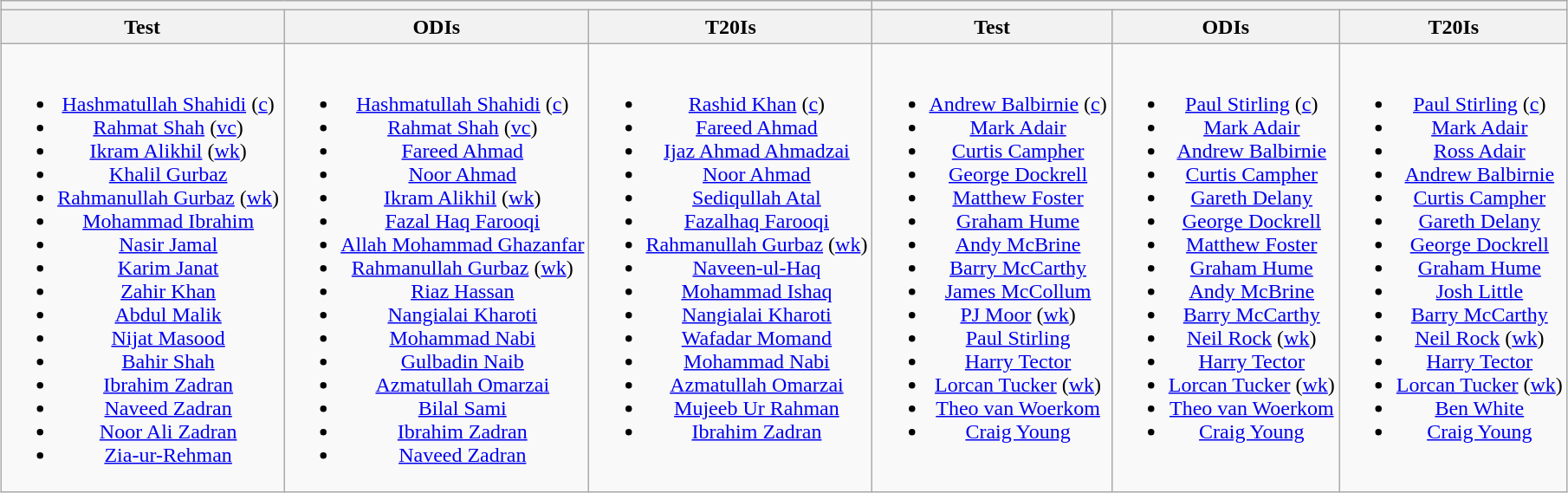<table class="wikitable" style="text-align:center; margin:auto">
<tr>
<th colspan=3></th>
<th colspan=3></th>
</tr>
<tr>
<th>Test</th>
<th>ODIs</th>
<th>T20Is</th>
<th>Test</th>
<th>ODIs</th>
<th>T20Is</th>
</tr>
<tr style="vertical-align:top">
<td><br><ul><li><a href='#'>Hashmatullah Shahidi</a> (<a href='#'>c</a>)</li><li><a href='#'>Rahmat Shah</a> (<a href='#'>vc</a>)</li><li><a href='#'>Ikram Alikhil</a> (<a href='#'>wk</a>)</li><li><a href='#'>Khalil Gurbaz</a></li><li><a href='#'>Rahmanullah Gurbaz</a> (<a href='#'>wk</a>)</li><li><a href='#'>Mohammad Ibrahim</a></li><li><a href='#'>Nasir Jamal</a></li><li><a href='#'>Karim Janat</a></li><li><a href='#'>Zahir Khan</a></li><li><a href='#'>Abdul Malik</a></li><li><a href='#'>Nijat Masood</a></li><li><a href='#'>Bahir Shah</a></li><li><a href='#'>Ibrahim Zadran</a></li><li><a href='#'>Naveed Zadran</a></li><li><a href='#'>Noor Ali Zadran</a></li><li><a href='#'>Zia-ur-Rehman</a></li></ul></td>
<td><br><ul><li><a href='#'>Hashmatullah Shahidi</a> (<a href='#'>c</a>)</li><li><a href='#'>Rahmat Shah</a> (<a href='#'>vc</a>)</li><li><a href='#'>Fareed Ahmad</a></li><li><a href='#'>Noor Ahmad</a></li><li><a href='#'>Ikram Alikhil</a> (<a href='#'>wk</a>)</li><li><a href='#'>Fazal Haq Farooqi</a></li><li><a href='#'>Allah Mohammad Ghazanfar</a></li><li><a href='#'>Rahmanullah Gurbaz</a> (<a href='#'>wk</a>)</li><li><a href='#'>Riaz Hassan</a></li><li><a href='#'>Nangialai Kharoti</a></li><li><a href='#'>Mohammad Nabi</a></li><li><a href='#'>Gulbadin Naib</a></li><li><a href='#'>Azmatullah Omarzai</a></li><li><a href='#'>Bilal Sami</a></li><li><a href='#'>Ibrahim Zadran</a></li><li><a href='#'>Naveed Zadran</a></li></ul></td>
<td><br><ul><li><a href='#'>Rashid Khan</a> (<a href='#'>c</a>)</li><li><a href='#'>Fareed Ahmad</a></li><li><a href='#'>Ijaz Ahmad Ahmadzai</a></li><li><a href='#'>Noor Ahmad</a></li><li><a href='#'>Sediqullah Atal</a></li><li><a href='#'>Fazalhaq Farooqi</a></li><li><a href='#'>Rahmanullah Gurbaz</a> (<a href='#'>wk</a>)</li><li><a href='#'>Naveen-ul-Haq</a></li><li><a href='#'>Mohammad Ishaq</a></li><li><a href='#'>Nangialai Kharoti</a></li><li><a href='#'>Wafadar Momand</a></li><li><a href='#'>Mohammad Nabi</a></li><li><a href='#'>Azmatullah Omarzai</a></li><li><a href='#'>Mujeeb Ur Rahman</a></li><li><a href='#'>Ibrahim Zadran</a></li></ul></td>
<td><br><ul><li><a href='#'>Andrew Balbirnie</a> (<a href='#'>c</a>)</li><li><a href='#'>Mark Adair</a></li><li><a href='#'>Curtis Campher</a></li><li><a href='#'>George Dockrell</a></li><li><a href='#'>Matthew Foster</a></li><li><a href='#'>Graham Hume</a></li><li><a href='#'>Andy McBrine</a></li><li><a href='#'>Barry McCarthy</a></li><li><a href='#'>James McCollum</a></li><li><a href='#'>PJ Moor</a> (<a href='#'>wk</a>)</li><li><a href='#'>Paul Stirling</a></li><li><a href='#'>Harry Tector</a></li><li><a href='#'>Lorcan Tucker</a> (<a href='#'>wk</a>)</li><li><a href='#'>Theo van Woerkom</a></li><li><a href='#'>Craig Young</a></li></ul></td>
<td><br><ul><li><a href='#'>Paul Stirling</a> (<a href='#'>c</a>)</li><li><a href='#'>Mark Adair</a></li><li><a href='#'>Andrew Balbirnie</a></li><li><a href='#'>Curtis Campher</a></li><li><a href='#'>Gareth Delany</a></li><li><a href='#'>George Dockrell</a></li><li><a href='#'>Matthew Foster</a></li><li><a href='#'>Graham Hume</a></li><li><a href='#'>Andy McBrine</a></li><li><a href='#'>Barry McCarthy</a></li><li><a href='#'>Neil Rock</a> (<a href='#'>wk</a>)</li><li><a href='#'>Harry Tector</a></li><li><a href='#'>Lorcan Tucker</a> (<a href='#'>wk</a>)</li><li><a href='#'>Theo van Woerkom</a></li><li><a href='#'>Craig Young</a></li></ul></td>
<td><br><ul><li><a href='#'>Paul Stirling</a> (<a href='#'>c</a>)</li><li><a href='#'>Mark Adair</a></li><li><a href='#'>Ross Adair</a></li><li><a href='#'>Andrew Balbirnie</a></li><li><a href='#'>Curtis Campher</a></li><li><a href='#'>Gareth Delany</a></li><li><a href='#'>George Dockrell</a></li><li><a href='#'>Graham Hume</a></li><li><a href='#'>Josh Little</a></li><li><a href='#'>Barry McCarthy</a></li><li><a href='#'>Neil Rock</a> (<a href='#'>wk</a>)</li><li><a href='#'>Harry Tector</a></li><li><a href='#'>Lorcan Tucker</a> (<a href='#'>wk</a>)</li><li><a href='#'>Ben White</a></li><li><a href='#'>Craig Young</a></li></ul></td>
</tr>
</table>
